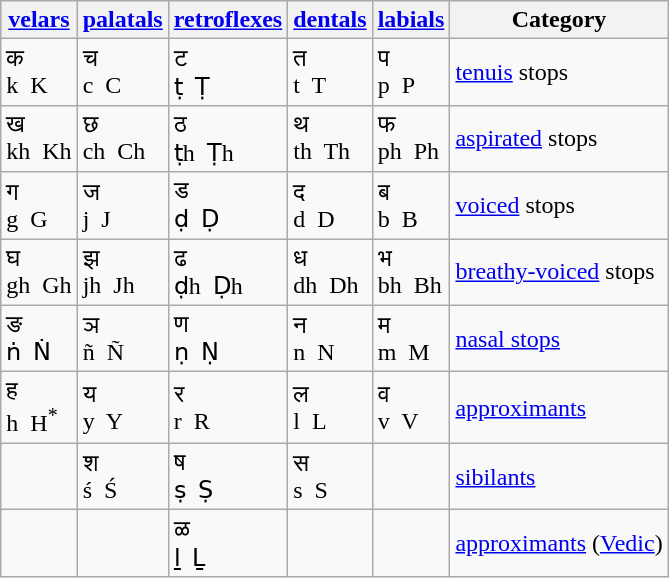<table class="wikitable">
<tr>
<th><a href='#'>velars</a></th>
<th><a href='#'>palatals</a></th>
<th><a href='#'>retroflexes</a></th>
<th><a href='#'>dentals</a></th>
<th><a href='#'>labials</a></th>
<th>Category</th>
</tr>
<tr>
<td>क <br> k  K</td>
<td>च <br> c  C</td>
<td>ट <br> ṭ  Ṭ</td>
<td>त <br> t  T</td>
<td>प <br> p  P</td>
<td><a href='#'>tenuis</a> stops</td>
</tr>
<tr>
<td>ख <br> kh  Kh</td>
<td>छ <br> ch  Ch</td>
<td>ठ <br> ṭh  Ṭh</td>
<td>थ <br> th  Th</td>
<td>फ <br> ph  Ph</td>
<td><a href='#'>aspirated</a> stops</td>
</tr>
<tr>
<td>ग <br> g  G</td>
<td>ज <br> j  J</td>
<td>ड <br> ḍ  Ḍ</td>
<td>द <br> d  D</td>
<td>ब <br> b  B</td>
<td><a href='#'>voiced</a> stops</td>
</tr>
<tr>
<td>घ <br> gh  Gh</td>
<td>झ <br> jh  Jh</td>
<td>ढ <br> ḍh  Ḍh</td>
<td>ध <br> dh  Dh</td>
<td>भ <br> bh  Bh</td>
<td><a href='#'>breathy-voiced</a> stops</td>
</tr>
<tr>
<td>ङ <br> ṅ  Ṅ</td>
<td>ञ <br> ñ  Ñ</td>
<td>ण <br> ṇ  Ṇ</td>
<td>न <br> n  N</td>
<td>म <br> m  M</td>
<td><a href='#'>nasal stops</a></td>
</tr>
<tr>
<td>ह <br> h  H<sup>*</sup></td>
<td>य <br> y  Y</td>
<td>र <br> r  R</td>
<td>ल <br> l  L</td>
<td>व <br> v  V</td>
<td><a href='#'>approximants</a></td>
</tr>
<tr>
<td> </td>
<td>श <br> ś  Ś</td>
<td>ष <br> ṣ  Ṣ</td>
<td>स <br> s  S</td>
<td> </td>
<td><a href='#'>sibilants</a></td>
</tr>
<tr>
<td> </td>
<td> </td>
<td>ळ <br> ḻ  Ḻ</td>
<td> </td>
<td> </td>
<td><a href='#'>approximants</a> (<a href='#'>Vedic</a>)</td>
</tr>
</table>
